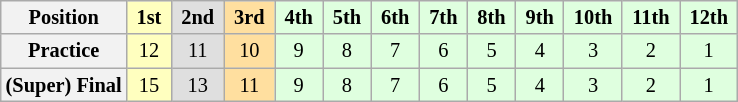<table class="wikitable" style="font-size:85%; text-align:center">
<tr>
<th>Position</th>
<td style="background:#ffffbf;"> <strong>1st</strong> </td>
<td style="background:#dfdfdf;"> <strong>2nd</strong> </td>
<td style="background:#ffdf9f;"> <strong>3rd</strong> </td>
<td style="background:#dfffdf;"> <strong>4th</strong> </td>
<td style="background:#dfffdf;"> <strong>5th</strong> </td>
<td style="background:#dfffdf;"> <strong>6th</strong> </td>
<td style="background:#dfffdf;"> <strong>7th</strong> </td>
<td style="background:#dfffdf;"> <strong>8th</strong> </td>
<td style="background:#dfffdf;"> <strong>9th</strong> </td>
<td style="background:#dfffdf;"> <strong>10th</strong> </td>
<td style="background:#dfffdf;"> <strong>11th</strong> </td>
<td style="background:#dfffdf;"> <strong>12th</strong> </td>
</tr>
<tr>
<th>Practice</th>
<td style="background:#ffffbf;">12</td>
<td style="background:#dfdfdf;">11</td>
<td style="background:#ffdf9f;">10</td>
<td style="background:#dfffdf;">9</td>
<td style="background:#dfffdf;">8</td>
<td style="background:#dfffdf;">7</td>
<td style="background:#dfffdf;">6</td>
<td style="background:#dfffdf;">5</td>
<td style="background:#dfffdf;">4</td>
<td style="background:#dfffdf;">3</td>
<td style="background:#dfffdf;">2</td>
<td style="background:#dfffdf;">1</td>
</tr>
<tr>
<th>(Super) Final</th>
<td style="background:#ffffbf;">15</td>
<td style="background:#dfdfdf;">13</td>
<td style="background:#ffdf9f;">11</td>
<td style="background:#dfffdf;">9</td>
<td style="background:#dfffdf;">8</td>
<td style="background:#dfffdf;">7</td>
<td style="background:#dfffdf;">6</td>
<td style="background:#dfffdf;">5</td>
<td style="background:#dfffdf;">4</td>
<td style="background:#dfffdf;">3</td>
<td style="background:#dfffdf;">2</td>
<td style="background:#dfffdf;">1</td>
</tr>
</table>
